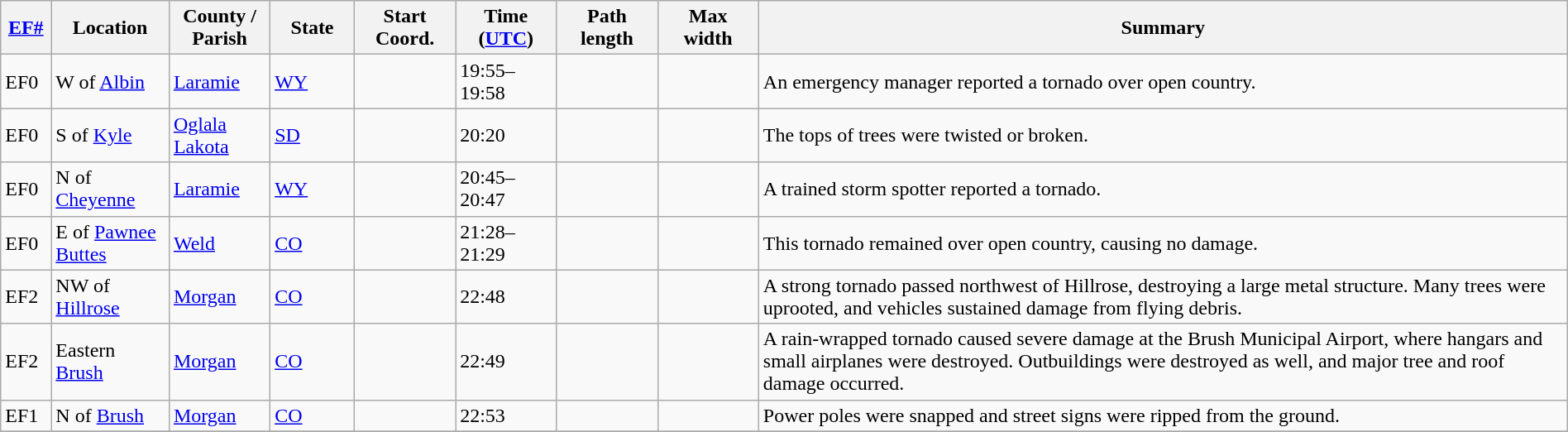<table class="wikitable sortable" style="width:100%;">
<tr>
<th scope="col"  style="width:3%; text-align:center;"><a href='#'>EF#</a></th>
<th scope="col"  style="width:7%; text-align:center;" class="unsortable">Location</th>
<th scope="col"  style="width:6%; text-align:center;" class="unsortable">County / Parish</th>
<th scope="col"  style="width:5%; text-align:center;">State</th>
<th scope="col"  style="width:6%; text-align:center;">Start Coord.</th>
<th scope="col"  style="width:6%; text-align:center;">Time (<a href='#'>UTC</a>)</th>
<th scope="col"  style="width:6%; text-align:center;">Path length</th>
<th scope="col"  style="width:6%; text-align:center;">Max width</th>
<th scope="col" class="unsortable" style="width:48%; text-align:center;">Summary</th>
</tr>
<tr>
<td bgcolor=>EF0</td>
<td>W of <a href='#'>Albin</a></td>
<td><a href='#'>Laramie</a></td>
<td><a href='#'>WY</a></td>
<td></td>
<td>19:55–19:58</td>
<td></td>
<td></td>
<td>An emergency manager reported a tornado over open country.</td>
</tr>
<tr>
<td bgcolor=>EF0</td>
<td>S of <a href='#'>Kyle</a></td>
<td><a href='#'>Oglala Lakota</a></td>
<td><a href='#'>SD</a></td>
<td></td>
<td>20:20</td>
<td></td>
<td></td>
<td>The tops of trees were twisted or broken.</td>
</tr>
<tr>
<td bgcolor=>EF0</td>
<td>N of <a href='#'>Cheyenne</a></td>
<td><a href='#'>Laramie</a></td>
<td><a href='#'>WY</a></td>
<td></td>
<td>20:45–20:47</td>
<td></td>
<td></td>
<td>A trained storm spotter reported a tornado.</td>
</tr>
<tr>
<td bgcolor=>EF0</td>
<td>E of <a href='#'>Pawnee Buttes</a></td>
<td><a href='#'>Weld</a></td>
<td><a href='#'>CO</a></td>
<td></td>
<td>21:28–21:29</td>
<td></td>
<td></td>
<td>This tornado remained over open country, causing no damage.</td>
</tr>
<tr>
<td bgcolor=>EF2</td>
<td>NW of <a href='#'>Hillrose</a></td>
<td><a href='#'>Morgan</a></td>
<td><a href='#'>CO</a></td>
<td></td>
<td>22:48</td>
<td></td>
<td></td>
<td>A strong tornado passed northwest of Hillrose, destroying a large metal structure. Many trees were uprooted, and vehicles sustained damage from flying debris.</td>
</tr>
<tr>
<td bgcolor=>EF2</td>
<td>Eastern <a href='#'>Brush</a></td>
<td><a href='#'>Morgan</a></td>
<td><a href='#'>CO</a></td>
<td></td>
<td>22:49</td>
<td></td>
<td></td>
<td>A rain-wrapped tornado caused severe damage at the Brush Municipal Airport, where hangars and small airplanes were destroyed. Outbuildings were destroyed as well, and major tree and roof damage occurred.</td>
</tr>
<tr>
<td bgcolor=>EF1</td>
<td>N of <a href='#'>Brush</a></td>
<td><a href='#'>Morgan</a></td>
<td><a href='#'>CO</a></td>
<td></td>
<td>22:53</td>
<td></td>
<td></td>
<td>Power poles were snapped and street signs were ripped from the ground.</td>
</tr>
<tr>
</tr>
</table>
